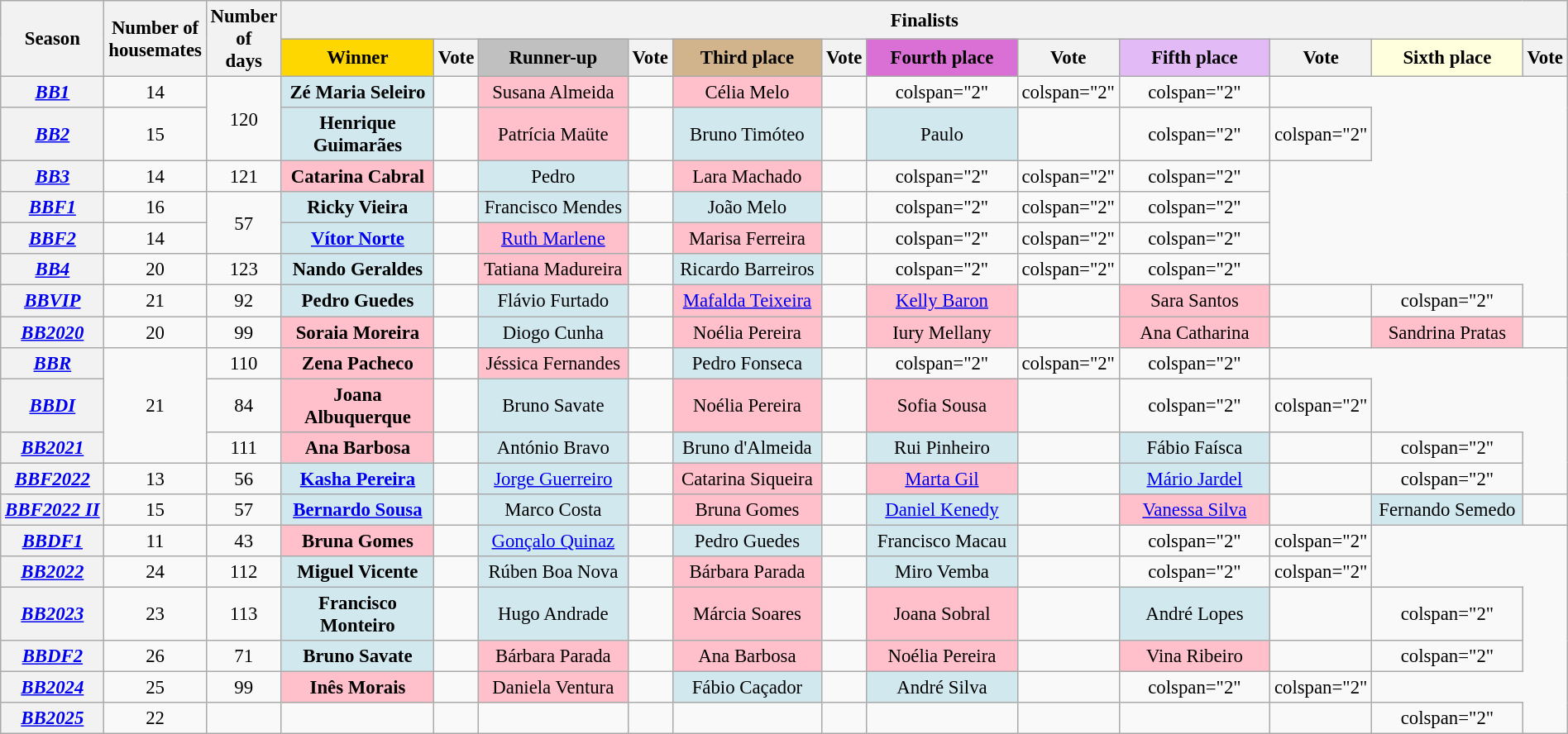<table class="wikitable" style="text-align:center; font-size:95%; width:100%">
<tr>
<th rowspan="2" width="01%">Season</th>
<th rowspan="2" width="01%">Number of<br>housemates</th>
<th rowspan="2" width="01%">Number of<br>days</th>
<th colspan="12">Finalists</th>
</tr>
<tr>
<td bgcolor="FFD700" width="10%"><strong>Winner</strong></td>
<th width="01%">Vote</th>
<td bgcolor="C0C0C0" width="10%"><strong>Runner-up</strong></td>
<th width="01%">Vote</th>
<td bgcolor="D2B48C" width="10%"><strong>Third place</strong></td>
<th width="01%">Vote</th>
<td bgcolor=orchid width="10%"><strong>Fourth place</strong></td>
<th width="01%">Vote</th>
<td bgcolor="E1BAF6" width="10%"><strong>Fifth place</strong></td>
<th width="01%">Vote</th>
<td bgcolor="FFFFDD" width="10%"><strong>Sixth place</strong></td>
<th width="01%">Vote</th>
</tr>
<tr>
<th><em><a href='#'>BB1</a></em></th>
<td>14</td>
<td rowspan="2">120</td>
<td style="background:#d1e8ef"><strong>Zé Maria Seleiro</strong></td>
<td></td>
<td style="background:pink">Susana Almeida</td>
<td></td>
<td style="background:pink">Célia Melo</td>
<td></td>
<td>colspan="2" </td>
<td>colspan="2" </td>
<td>colspan="2" </td>
</tr>
<tr>
<th><em><a href='#'>BB2</a></em></th>
<td>15</td>
<td style="background:#d1e8ef"><strong>Henrique Guimarães</strong></td>
<td></td>
<td style="background:pink">Patrícia Maüte</td>
<td></td>
<td style="background:#d1e8ef">Bruno Timóteo</td>
<td></td>
<td style="background:#d1e8ef">Paulo</td>
<td></td>
<td>colspan="2" </td>
<td>colspan="2" </td>
</tr>
<tr>
<th><em><a href='#'>BB3</a></em></th>
<td>14</td>
<td>121</td>
<td style="background:pink"><strong>Catarina Cabral</strong></td>
<td></td>
<td style="background:#d1e8ef">Pedro</td>
<td></td>
<td style="background:pink">Lara Machado</td>
<td></td>
<td>colspan="2" </td>
<td>colspan="2" </td>
<td>colspan="2" </td>
</tr>
<tr>
<th><em><a href='#'>BBF1</a></em></th>
<td>16</td>
<td rowspan="2">57</td>
<td style="background:#d1e8ef"><strong>Ricky Vieira</strong></td>
<td></td>
<td style="background:#d1e8ef">Francisco Mendes</td>
<td></td>
<td style="background:#d1e8ef">João Melo</td>
<td></td>
<td>colspan="2" </td>
<td>colspan="2" </td>
<td>colspan="2" </td>
</tr>
<tr>
<th><em><a href='#'>BBF2</a></em></th>
<td>14</td>
<td style="background:#d1e8ef"><strong><a href='#'>Vítor Norte</a></strong></td>
<td></td>
<td style="background:pink"><a href='#'>Ruth Marlene</a></td>
<td></td>
<td style="background:pink">Marisa Ferreira</td>
<td></td>
<td>colspan="2" </td>
<td>colspan="2" </td>
<td>colspan="2" </td>
</tr>
<tr>
<th><em><a href='#'>BB4</a></em></th>
<td>20</td>
<td>123</td>
<td style="background:#d1e8ef"><strong>Nando Geraldes</strong></td>
<td></td>
<td style="background:pink">Tatiana Madureira</td>
<td></td>
<td style="background:#d1e8ef">Ricardo Barreiros</td>
<td></td>
<td>colspan="2" </td>
<td>colspan="2" </td>
<td>colspan="2" </td>
</tr>
<tr>
<th><em><a href='#'>BBVIP</a></em></th>
<td>21</td>
<td>92</td>
<td style="background:#d1e8ef"><strong>Pedro Guedes</strong></td>
<td></td>
<td style="background:#d1e8ef">Flávio Furtado</td>
<td></td>
<td style="background:pink"><a href='#'>Mafalda Teixeira</a></td>
<td></td>
<td style="background:pink"><a href='#'>Kelly Baron</a></td>
<td></td>
<td style="background:pink">Sara Santos</td>
<td></td>
<td>colspan="2" </td>
</tr>
<tr>
<th><em><a href='#'>BB2020</a></em></th>
<td>20</td>
<td>99 </td>
<td style="background:pink"><strong>Soraia Moreira</strong></td>
<td></td>
<td style="background:#d1e8ef">Diogo Cunha</td>
<td></td>
<td style="background:pink">Noélia Pereira</td>
<td></td>
<td style="background:pink">Iury Mellany</td>
<td></td>
<td style="background:pink">Ana Catharina</td>
<td></td>
<td style="background:pink">Sandrina Pratas</td>
<td></td>
</tr>
<tr>
<th><em><a href='#'>BBR</a></em></th>
<td rowspan="3">21</td>
<td>110</td>
<td style="background:pink"><strong>Zena Pacheco</strong></td>
<td></td>
<td style="background:pink">Jéssica Fernandes</td>
<td></td>
<td style="background:#d1e8ef">Pedro Fonseca</td>
<td></td>
<td>colspan="2" </td>
<td>colspan="2" </td>
<td>colspan="2" </td>
</tr>
<tr>
<th><em><a href='#'>BBDI</a></em></th>
<td>84</td>
<td style="background:pink"><strong>Joana Albuquerque</strong></td>
<td></td>
<td style="background:#d1e8ef">Bruno Savate</td>
<td></td>
<td style="background:pink">Noélia Pereira</td>
<td></td>
<td style="background:pink">Sofia Sousa</td>
<td></td>
<td>colspan="2" </td>
<td>colspan="2" </td>
</tr>
<tr>
<th><em><a href='#'>BB2021</a></em></th>
<td>111</td>
<td style="background:pink"><strong>Ana Barbosa</strong></td>
<td></td>
<td style="background:#d1e8ef">António Bravo</td>
<td></td>
<td style="background:#d1e8ef">Bruno d'Almeida</td>
<td></td>
<td style="background:#d1e8ef">Rui Pinheiro</td>
<td></td>
<td style="background:#d1e8ef">Fábio Faísca</td>
<td></td>
<td>colspan="2" </td>
</tr>
<tr>
<th><em><a href='#'>BBF2022</a></em></th>
<td>13</td>
<td>56</td>
<td style="background:#d1e8ef"><strong><a href='#'>Kasha Pereira</a></strong></td>
<td></td>
<td style="background:#d1e8ef"><a href='#'>Jorge Guerreiro</a></td>
<td></td>
<td style="background:pink">Catarina Siqueira</td>
<td></td>
<td style="background:pink"><a href='#'>Marta Gil</a></td>
<td></td>
<td style="background:#d1e8ef"><a href='#'>Mário Jardel</a></td>
<td></td>
<td>colspan="2" </td>
</tr>
<tr>
<th nowrap><em><a href='#'>BBF2022 II</a></em></th>
<td>15</td>
<td>57</td>
<td style="background:#d1e8ef"><strong><a href='#'>Bernardo Sousa</a></strong></td>
<td></td>
<td style="background:#d1e8ef">Marco Costa</td>
<td></td>
<td style="background:pink">Bruna Gomes</td>
<td></td>
<td style="background:#d1e8ef"><a href='#'>Daniel Kenedy</a></td>
<td></td>
<td style="background:pink"><a href='#'>Vanessa Silva</a></td>
<td></td>
<td style="background:#d1e8ef">Fernando Semedo</td>
<td></td>
</tr>
<tr>
<th><em><a href='#'>BBDF1</a></em></th>
<td>11</td>
<td>43</td>
<td style="background:pink"><strong>Bruna Gomes</strong></td>
<td></td>
<td style="background:#d1e8ef"><a href='#'>Gonçalo Quinaz</a></td>
<td></td>
<td style="background:#d1e8ef">Pedro Guedes</td>
<td></td>
<td style="background:#d1e8ef">Francisco Macau</td>
<td></td>
<td>colspan="2" </td>
<td>colspan="2" </td>
</tr>
<tr>
<th><em><a href='#'>BB2022</a></em></th>
<td>24</td>
<td>112</td>
<td style="background:#d1e8ef"><strong>Miguel Vicente</strong></td>
<td></td>
<td style="background:#d1e8ef">Rúben Boa Nova</td>
<td></td>
<td style="background: pink">Bárbara Parada</td>
<td></td>
<td style="background:#d1e8ef">Miro Vemba</td>
<td></td>
<td>colspan="2" </td>
<td>colspan="2" </td>
</tr>
<tr>
<th><em><a href='#'>BB2023</a></em></th>
<td>23</td>
<td>113</td>
<td style="background:#d1e8ef"><strong>Francisco Monteiro</strong></td>
<td></td>
<td style="background:#d1e8ef">Hugo Andrade</td>
<td></td>
<td style="background:pink">Márcia Soares</td>
<td></td>
<td style="background:pink">Joana Sobral</td>
<td></td>
<td style="background:#d1e8ef">André Lopes</td>
<td></td>
<td>colspan="2" </td>
</tr>
<tr>
<th><em><a href='#'>BBDF2</a></em></th>
<td>26</td>
<td>71</td>
<td style="background:#d1e8ef"><strong>Bruno Savate</strong></td>
<td></td>
<td style="background:pink">Bárbara Parada</td>
<td></td>
<td style="background:pink">Ana Barbosa</td>
<td></td>
<td style="background:pink">Noélia Pereira</td>
<td></td>
<td style="background:pink">Vina Ribeiro</td>
<td></td>
<td>colspan="2" </td>
</tr>
<tr>
<th><em><a href='#'>BB2024</a></em></th>
<td>25</td>
<td>99</td>
<td style="background:pink"><strong>Inês Morais</strong></td>
<td></td>
<td style="background:pink">Daniela Ventura</td>
<td></td>
<td style="background:#d1e8ef">Fábio Caçador</td>
<td></td>
<td style="background:#d1e8ef">André Silva</td>
<td></td>
<td>colspan="2" </td>
<td>colspan="2" </td>
</tr>
<tr>
<th><em><a href='#'>BB2025</a></em></th>
<td>22</td>
<td></td>
<td><strong> </strong></td>
<td></td>
<td></td>
<td></td>
<td></td>
<td></td>
<td></td>
<td></td>
<td></td>
<td></td>
<td>colspan="2" </td>
</tr>
</table>
